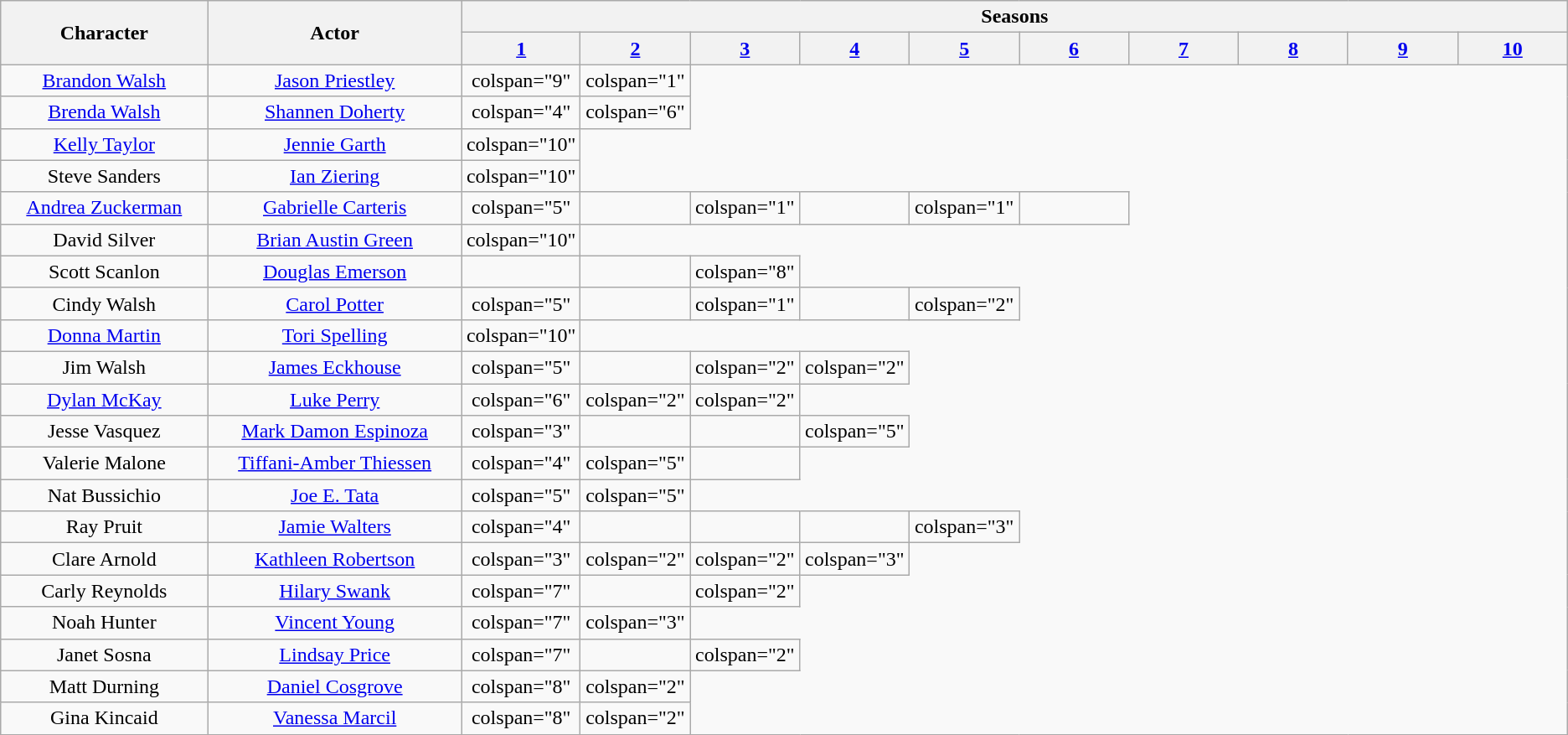<table class="wikitable sortable" style="text-align:center">
<tr>
<th rowspan="2">Character</th>
<th rowspan="2">Actor</th>
<th colspan="10">Seasons</th>
</tr>
<tr>
<th style="width:7%;"><a href='#'>1</a></th>
<th style="width:7%;"><a href='#'>2</a></th>
<th style="width:7%;"><a href='#'>3</a></th>
<th style="width:7%;"><a href='#'>4</a></th>
<th style="width:7%;"><a href='#'>5</a></th>
<th style="width:7%;"><a href='#'>6</a></th>
<th style="width:7%;"><a href='#'>7</a></th>
<th style="width:7%;"><a href='#'>8</a></th>
<th style="width:7%;"><a href='#'>9</a></th>
<th style="width:7%;"><a href='#'>10</a></th>
</tr>
<tr>
<td><a href='#'>Brandon Walsh</a></td>
<td><a href='#'>Jason Priestley</a></td>
<td>colspan="9" </td>
<td>colspan="1" </td>
</tr>
<tr>
<td><a href='#'>Brenda Walsh</a></td>
<td><a href='#'>Shannen Doherty</a></td>
<td>colspan="4" </td>
<td>colspan="6" </td>
</tr>
<tr>
<td><a href='#'>Kelly Taylor</a></td>
<td><a href='#'>Jennie Garth</a></td>
<td>colspan="10" </td>
</tr>
<tr>
<td>Steve Sanders</td>
<td><a href='#'>Ian Ziering</a></td>
<td>colspan="10" </td>
</tr>
<tr>
<td><a href='#'>Andrea Zuckerman</a></td>
<td><a href='#'>Gabrielle Carteris</a></td>
<td>colspan="5" </td>
<td></td>
<td>colspan="1" </td>
<td></td>
<td>colspan="1" </td>
<td></td>
</tr>
<tr>
<td>David Silver</td>
<td><a href='#'>Brian Austin Green</a></td>
<td>colspan="10" </td>
</tr>
<tr>
<td>Scott Scanlon</td>
<td><a href='#'>Douglas Emerson</a></td>
<td></td>
<td></td>
<td>colspan="8" </td>
</tr>
<tr>
<td>Cindy Walsh</td>
<td><a href='#'>Carol Potter</a></td>
<td>colspan="5" </td>
<td></td>
<td>colspan="1" </td>
<td></td>
<td>colspan="2" </td>
</tr>
<tr>
<td><a href='#'>Donna Martin</a></td>
<td><a href='#'>Tori Spelling</a></td>
<td>colspan="10" </td>
</tr>
<tr>
<td>Jim Walsh</td>
<td><a href='#'>James Eckhouse</a></td>
<td>colspan="5" </td>
<td></td>
<td>colspan="2" </td>
<td>colspan="2" </td>
</tr>
<tr>
<td><a href='#'>Dylan McKay</a></td>
<td><a href='#'>Luke Perry</a></td>
<td>colspan="6" </td>
<td>colspan="2" </td>
<td>colspan="2" </td>
</tr>
<tr>
<td>Jesse Vasquez</td>
<td><a href='#'>Mark Damon Espinoza</a></td>
<td>colspan="3" </td>
<td></td>
<td></td>
<td>colspan="5" </td>
</tr>
<tr>
<td>Valerie Malone</td>
<td><a href='#'>Tiffani-Amber Thiessen</a></td>
<td>colspan="4" </td>
<td>colspan="5" </td>
<td></td>
</tr>
<tr>
<td>Nat Bussichio</td>
<td><a href='#'>Joe E. Tata</a></td>
<td>colspan="5" </td>
<td>colspan="5" </td>
</tr>
<tr>
<td>Ray Pruit</td>
<td><a href='#'>Jamie Walters</a></td>
<td>colspan="4" </td>
<td></td>
<td></td>
<td></td>
<td>colspan="3" </td>
</tr>
<tr>
<td>Clare Arnold</td>
<td><a href='#'>Kathleen Robertson</a></td>
<td>colspan="3" </td>
<td>colspan="2" </td>
<td>colspan="2" </td>
<td>colspan="3" </td>
</tr>
<tr>
<td>Carly Reynolds</td>
<td><a href='#'>Hilary Swank</a></td>
<td>colspan="7" </td>
<td></td>
<td>colspan="2" </td>
</tr>
<tr>
<td>Noah Hunter</td>
<td><a href='#'>Vincent Young</a></td>
<td>colspan="7" </td>
<td>colspan="3" </td>
</tr>
<tr>
<td>Janet Sosna</td>
<td><a href='#'>Lindsay Price</a></td>
<td>colspan="7" </td>
<td></td>
<td>colspan="2" </td>
</tr>
<tr>
<td>Matt Durning</td>
<td><a href='#'>Daniel Cosgrove</a></td>
<td>colspan="8" </td>
<td>colspan="2" </td>
</tr>
<tr>
<td>Gina Kincaid</td>
<td><a href='#'>Vanessa Marcil</a></td>
<td>colspan="8" </td>
<td>colspan="2" </td>
</tr>
</table>
